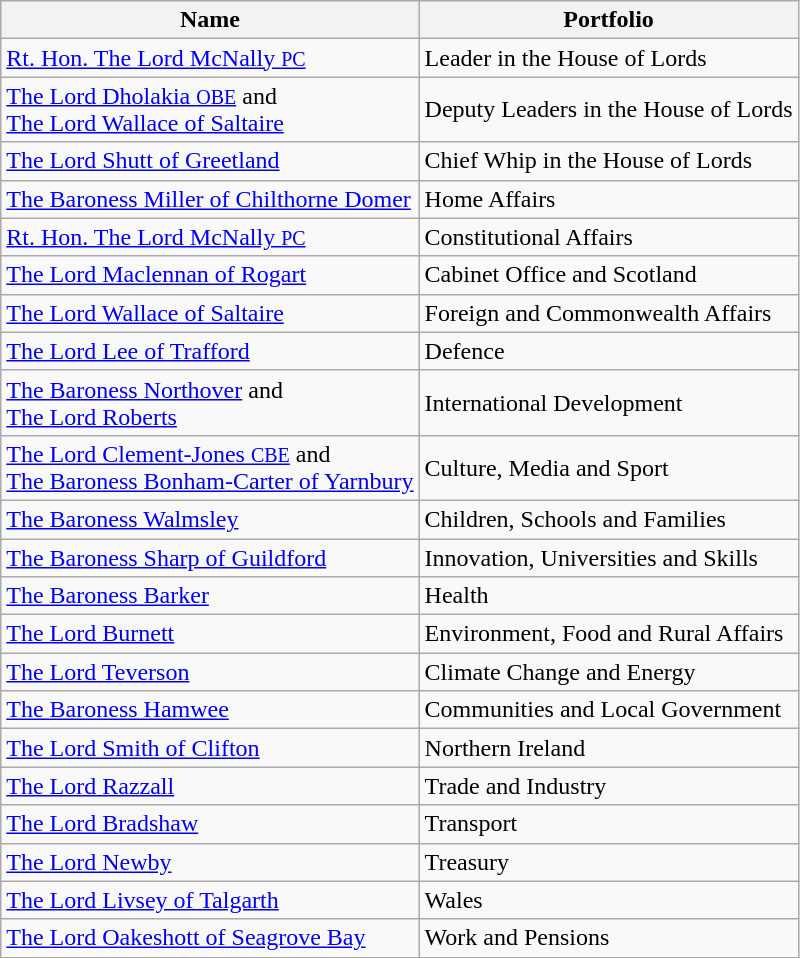<table class="wikitable">
<tr>
<th>Name</th>
<th>Portfolio</th>
</tr>
<tr>
<td><a href='#'>Rt. Hon. The Lord McNally <small>PC</small></a></td>
<td>Leader in the House of Lords</td>
</tr>
<tr>
<td><a href='#'>The Lord Dholakia <small>OBE</small></a> and<br><a href='#'>The Lord Wallace of Saltaire</a></td>
<td>Deputy Leaders in the House of Lords</td>
</tr>
<tr>
<td><a href='#'>The Lord Shutt of Greetland</a></td>
<td>Chief Whip in the House of Lords</td>
</tr>
<tr>
<td><a href='#'>The Baroness Miller of Chilthorne Domer</a></td>
<td>Home Affairs</td>
</tr>
<tr>
<td><a href='#'>Rt. Hon. The Lord McNally <small>PC</small></a></td>
<td>Constitutional Affairs</td>
</tr>
<tr>
<td><a href='#'>The Lord Maclennan of Rogart</a></td>
<td>Cabinet Office and Scotland</td>
</tr>
<tr>
<td><a href='#'>The Lord Wallace of Saltaire</a></td>
<td>Foreign and Commonwealth Affairs</td>
</tr>
<tr>
<td><a href='#'>The Lord Lee of Trafford</a></td>
<td>Defence</td>
</tr>
<tr>
<td><a href='#'>The Baroness Northover</a> and<br><a href='#'>The Lord Roberts</a></td>
<td>International Development</td>
</tr>
<tr>
<td><a href='#'>The Lord Clement-Jones <small>CBE</small></a> and<br><a href='#'>The Baroness Bonham-Carter of Yarnbury</a></td>
<td>Culture, Media and Sport</td>
</tr>
<tr>
<td><a href='#'>The Baroness Walmsley</a></td>
<td>Children, Schools and Families</td>
</tr>
<tr>
<td><a href='#'>The Baroness Sharp of Guildford</a></td>
<td>Innovation, Universities and Skills</td>
</tr>
<tr>
<td><a href='#'>The Baroness Barker</a></td>
<td>Health</td>
</tr>
<tr>
<td><a href='#'>The Lord Burnett</a></td>
<td>Environment, Food and Rural Affairs</td>
</tr>
<tr>
<td><a href='#'>The Lord Teverson</a></td>
<td>Climate Change and Energy</td>
</tr>
<tr>
<td><a href='#'>The Baroness Hamwee</a></td>
<td>Communities and Local Government</td>
</tr>
<tr>
<td><a href='#'>The Lord Smith of Clifton</a></td>
<td>Northern Ireland</td>
</tr>
<tr>
<td><a href='#'>The Lord Razzall</a></td>
<td>Trade and Industry</td>
</tr>
<tr>
<td><a href='#'>The Lord Bradshaw</a></td>
<td>Transport</td>
</tr>
<tr>
<td><a href='#'>The Lord Newby</a></td>
<td>Treasury</td>
</tr>
<tr>
<td><a href='#'>The Lord Livsey of Talgarth</a></td>
<td>Wales</td>
</tr>
<tr>
<td><a href='#'>The Lord Oakeshott of Seagrove Bay</a></td>
<td>Work and Pensions</td>
</tr>
</table>
